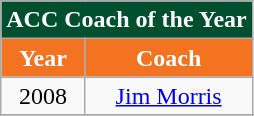<table class="wikitable">
<tr>
<td colspan="3" style="background: #005030; color:white; text-align:center;"><strong>ACC Coach of the Year</strong></td>
</tr>
<tr>
<th style="background: #F47321; color:white;">Year</th>
<th style="background: #F47321; color:white;">Coach</th>
</tr>
<tr style="text-align:center;">
<td>2008</td>
<td><a href='#'>Jim Morris</a></td>
</tr>
<tr>
</tr>
</table>
